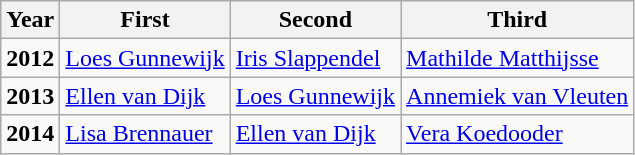<table class = "wikitable sortable">
<tr>
<th>Year</th>
<th>First</th>
<th>Second</th>
<th>Third</th>
</tr>
<tr>
<td><strong>2012</strong></td>
<td> <a href='#'>Loes Gunnewijk</a></td>
<td> <a href='#'>Iris Slappendel</a></td>
<td> <a href='#'>Mathilde Matthijsse</a></td>
</tr>
<tr>
<td><strong>2013</strong></td>
<td> <a href='#'>Ellen van Dijk</a></td>
<td> <a href='#'>Loes Gunnewijk</a></td>
<td> <a href='#'>Annemiek van Vleuten</a></td>
</tr>
<tr>
<td><strong>2014</strong></td>
<td> <a href='#'>Lisa Brennauer</a></td>
<td> <a href='#'>Ellen van Dijk</a></td>
<td> <a href='#'>Vera Koedooder</a></td>
</tr>
</table>
